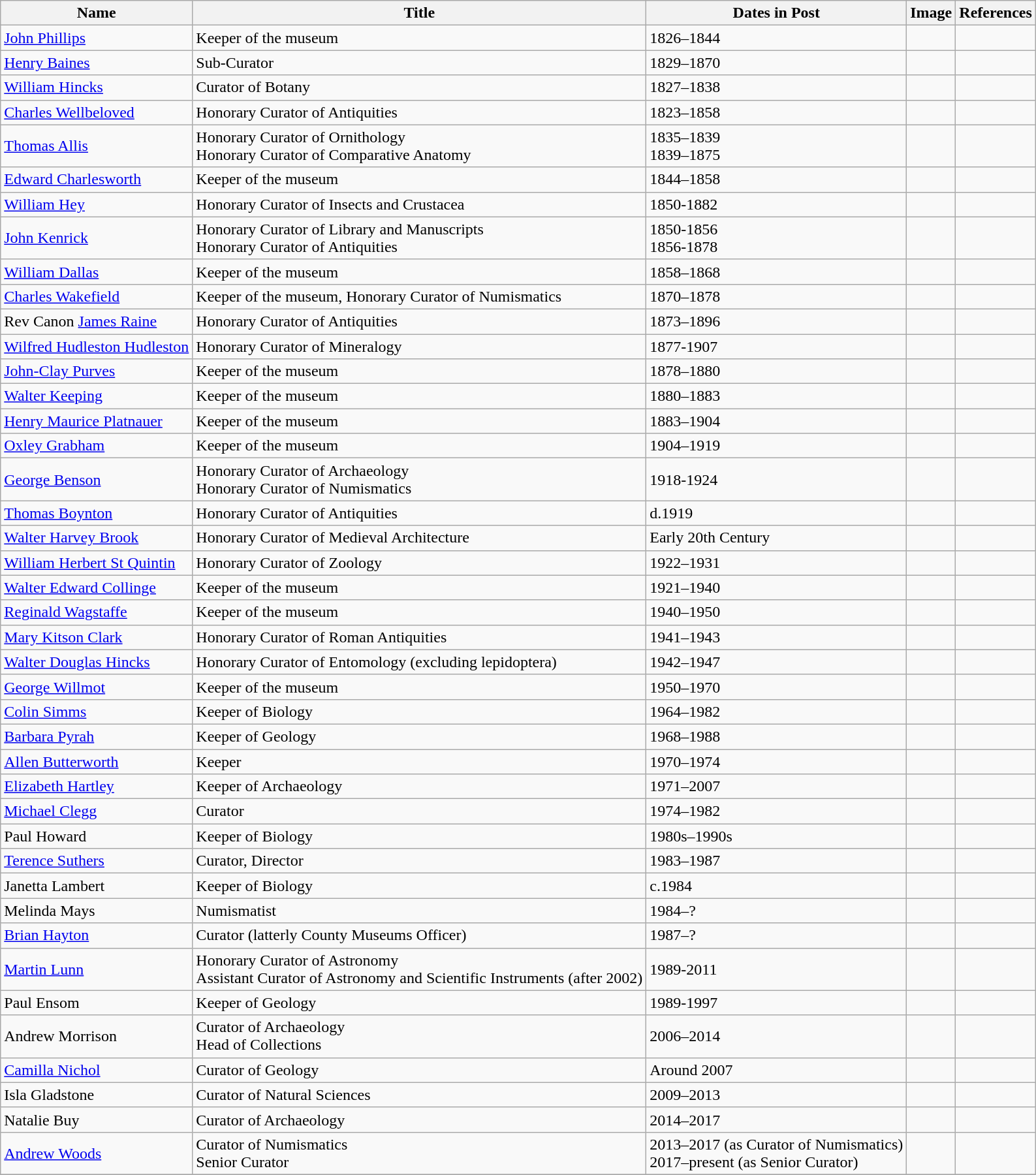<table class="wikitable">
<tr>
<th>Name</th>
<th>Title</th>
<th>Dates in Post</th>
<th>Image</th>
<th>References</th>
</tr>
<tr>
<td><a href='#'>John Phillips</a></td>
<td>Keeper of the museum</td>
<td>1826–1844</td>
<td align=center></td>
<td></td>
</tr>
<tr>
<td><a href='#'>Henry Baines</a></td>
<td>Sub-Curator</td>
<td>1829–1870</td>
<td align=center></td>
<td></td>
</tr>
<tr>
<td><a href='#'>William Hincks</a></td>
<td>Curator of Botany</td>
<td>1827–1838</td>
<td align=center></td>
<td></td>
</tr>
<tr>
<td><a href='#'>Charles Wellbeloved</a></td>
<td>Honorary Curator of Antiquities</td>
<td>1823–1858</td>
<td align=center></td>
<td></td>
</tr>
<tr>
<td><a href='#'>Thomas Allis</a></td>
<td>Honorary Curator of Ornithology<br>Honorary Curator of Comparative Anatomy</td>
<td>1835–1839<br>1839–1875</td>
<td align=center></td>
<td></td>
</tr>
<tr>
<td><a href='#'>Edward Charlesworth</a></td>
<td>Keeper of the museum</td>
<td>1844–1858</td>
<td></td>
<td></td>
</tr>
<tr>
<td><a href='#'>William Hey</a></td>
<td>Honorary Curator of Insects and Crustacea</td>
<td>1850-1882</td>
<td></td>
<td></td>
</tr>
<tr>
<td><a href='#'>John Kenrick</a></td>
<td>Honorary Curator of Library and Manuscripts<br>Honorary Curator of Antiquities</td>
<td>1850-1856<br>1856-1878</td>
<td align=center></td>
<td></td>
</tr>
<tr>
<td><a href='#'>William Dallas</a></td>
<td>Keeper of the museum</td>
<td>1858–1868</td>
<td></td>
<td></td>
</tr>
<tr>
<td><a href='#'>Charles Wakefield</a></td>
<td>Keeper of the museum, Honorary Curator of Numismatics</td>
<td>1870–1878</td>
<td></td>
<td></td>
</tr>
<tr>
<td>Rev Canon <a href='#'>James Raine</a></td>
<td>Honorary Curator of Antiquities</td>
<td>1873–1896</td>
<td align=center></td>
<td></td>
</tr>
<tr>
<td><a href='#'>Wilfred Hudleston Hudleston</a></td>
<td>Honorary Curator of Mineralogy</td>
<td>1877-1907</td>
<td align=center></td>
<td></td>
</tr>
<tr>
<td><a href='#'>John-Clay Purves</a></td>
<td>Keeper of the museum</td>
<td>1878–1880</td>
<td></td>
<td></td>
</tr>
<tr>
<td><a href='#'>Walter Keeping</a></td>
<td>Keeper of the museum</td>
<td>1880–1883</td>
<td></td>
<td></td>
</tr>
<tr>
<td><a href='#'>Henry Maurice Platnauer</a></td>
<td>Keeper of the museum</td>
<td>1883–1904</td>
<td></td>
<td></td>
</tr>
<tr>
<td><a href='#'>Oxley Grabham</a></td>
<td>Keeper of the museum</td>
<td>1904–1919</td>
<td align=center></td>
<td></td>
</tr>
<tr>
<td><a href='#'>George Benson</a></td>
<td>Honorary Curator of Archaeology<br>Honorary Curator of Numismatics</td>
<td>1918-1924</td>
<td></td>
<td></td>
</tr>
<tr>
<td><a href='#'>Thomas Boynton</a></td>
<td>Honorary Curator of Antiquities</td>
<td>d.1919</td>
<td></td>
<td></td>
</tr>
<tr>
<td><a href='#'>Walter Harvey Brook</a></td>
<td>Honorary Curator of Medieval Architecture</td>
<td>Early 20th Century</td>
<td></td>
<td></td>
</tr>
<tr>
<td><a href='#'>William Herbert St Quintin</a></td>
<td>Honorary Curator of Zoology</td>
<td>1922–1931</td>
<td></td>
<td></td>
</tr>
<tr>
<td><a href='#'>Walter Edward Collinge</a></td>
<td>Keeper of the museum</td>
<td>1921–1940</td>
<td></td>
<td></td>
</tr>
<tr>
<td><a href='#'>Reginald Wagstaffe</a></td>
<td>Keeper of the museum</td>
<td>1940–1950</td>
<td></td>
<td></td>
</tr>
<tr>
<td><a href='#'>Mary Kitson Clark</a></td>
<td>Honorary Curator of Roman Antiquities</td>
<td>1941–1943</td>
<td></td>
<td></td>
</tr>
<tr>
<td><a href='#'>Walter Douglas Hincks</a></td>
<td>Honorary Curator of Entomology (excluding lepidoptera)</td>
<td>1942–1947</td>
<td></td>
<td></td>
</tr>
<tr>
<td><a href='#'>George Willmot</a></td>
<td>Keeper of the museum</td>
<td>1950–1970</td>
<td align=center></td>
<td></td>
</tr>
<tr>
<td><a href='#'>Colin Simms</a></td>
<td>Keeper of Biology</td>
<td>1964–1982</td>
<td></td>
<td></td>
</tr>
<tr>
<td><a href='#'>Barbara Pyrah</a></td>
<td>Keeper of Geology</td>
<td>1968–1988</td>
<td></td>
<td></td>
</tr>
<tr>
<td><a href='#'>Allen Butterworth</a></td>
<td>Keeper</td>
<td>1970–1974</td>
<td></td>
<td></td>
</tr>
<tr>
<td><a href='#'>Elizabeth Hartley</a></td>
<td>Keeper of Archaeology</td>
<td>1971–2007</td>
<td align=center></td>
<td></td>
</tr>
<tr>
<td><a href='#'>Michael Clegg</a></td>
<td>Curator</td>
<td>1974–1982</td>
<td></td>
<td></td>
</tr>
<tr>
<td>Paul Howard</td>
<td>Keeper of Biology</td>
<td>1980s–1990s</td>
<td></td>
</tr>
<tr>
<td><a href='#'>Terence Suthers</a></td>
<td>Curator, Director</td>
<td>1983–1987</td>
<td></td>
<td></td>
</tr>
<tr>
<td>Janetta Lambert</td>
<td>Keeper of Biology</td>
<td>c.1984</td>
<td></td>
<td></td>
</tr>
<tr>
<td>Melinda Mays</td>
<td>Numismatist</td>
<td>1984–?</td>
<td></td>
<td></td>
</tr>
<tr>
<td><a href='#'>Brian Hayton</a></td>
<td>Curator (latterly County Museums Officer)</td>
<td>1987–?</td>
<td></td>
<td></td>
</tr>
<tr>
<td><a href='#'>Martin Lunn</a></td>
<td>Honorary Curator of Astronomy<br>Assistant Curator of Astronomy and Scientific Instruments (after 2002)</td>
<td>1989-2011</td>
<td></td>
<td></td>
</tr>
<tr>
<td>Paul Ensom</td>
<td>Keeper of Geology</td>
<td>1989-1997</td>
<td></td>
<td></td>
</tr>
<tr>
<td>Andrew Morrison</td>
<td>Curator of Archaeology<br>Head of Collections</td>
<td>2006–2014</td>
<td></td>
<td></td>
</tr>
<tr>
<td><a href='#'>Camilla Nichol</a></td>
<td>Curator of Geology</td>
<td>Around 2007</td>
<td></td>
<td></td>
</tr>
<tr>
<td>Isla Gladstone</td>
<td>Curator of Natural Sciences</td>
<td>2009–2013</td>
<td></td>
<td></td>
</tr>
<tr>
<td>Natalie Buy</td>
<td>Curator of Archaeology</td>
<td>2014–2017</td>
<td></td>
<td></td>
</tr>
<tr>
<td><a href='#'>Andrew Woods</a></td>
<td>Curator of Numismatics<br>Senior Curator</td>
<td>2013–2017 (as Curator of Numismatics)<br>2017–present (as Senior Curator)</td>
<td></td>
<td></td>
</tr>
<tr>
</tr>
</table>
